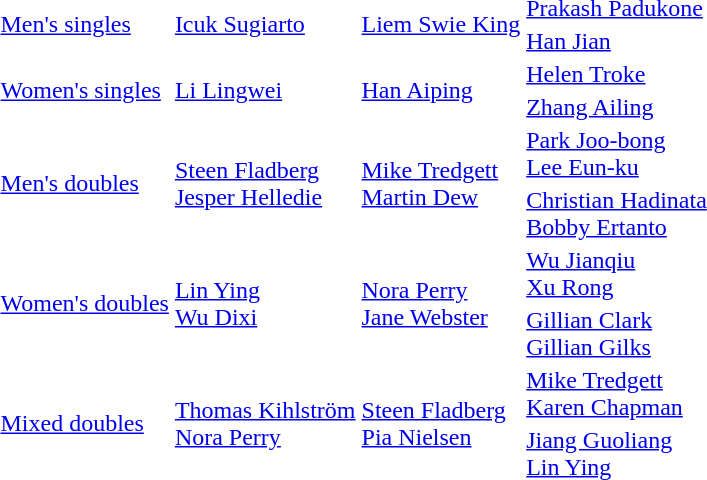<table>
<tr>
<td rowspan=2><a href='#'>Men's singles</a></td>
<td rowspan=2> <a href='#'>Icuk Sugiarto</a></td>
<td rowspan=2> <a href='#'>Liem Swie King</a></td>
<td> <a href='#'>Prakash Padukone</a></td>
</tr>
<tr>
<td> <a href='#'>Han Jian</a></td>
</tr>
<tr>
<td rowspan=2><a href='#'>Women's singles</a></td>
<td rowspan=2> <a href='#'>Li Lingwei</a></td>
<td rowspan=2> <a href='#'>Han Aiping</a></td>
<td> <a href='#'>Helen Troke</a></td>
</tr>
<tr>
<td> <a href='#'>Zhang Ailing</a></td>
</tr>
<tr>
<td rowspan=2><a href='#'>Men's doubles</a></td>
<td rowspan=2> <a href='#'>Steen Fladberg</a><br> <a href='#'>Jesper Helledie</a></td>
<td rowspan=2> <a href='#'>Mike Tredgett</a><br> <a href='#'>Martin Dew</a></td>
<td> <a href='#'>Park Joo-bong</a><br> <a href='#'>Lee Eun-ku</a></td>
</tr>
<tr>
<td> <a href='#'>Christian Hadinata</a><br> <a href='#'>Bobby Ertanto</a></td>
</tr>
<tr>
<td rowspan=2><a href='#'>Women's doubles</a></td>
<td rowspan=2> <a href='#'>Lin Ying</a><br> <a href='#'>Wu Dixi</a></td>
<td rowspan=2> <a href='#'>Nora Perry</a><br> <a href='#'>Jane Webster</a></td>
<td> <a href='#'>Wu Jianqiu</a><br> <a href='#'>Xu Rong</a></td>
</tr>
<tr>
<td> <a href='#'>Gillian Clark</a><br>  <a href='#'>Gillian Gilks</a></td>
</tr>
<tr>
<td rowspan=2><a href='#'>Mixed doubles</a></td>
<td rowspan=2> <a href='#'>Thomas Kihlström</a> <br> <a href='#'>Nora Perry</a></td>
<td rowspan=2> <a href='#'>Steen Fladberg</a><br>  <a href='#'>Pia Nielsen</a></td>
<td> <a href='#'>Mike Tredgett</a><br> <a href='#'>Karen Chapman</a></td>
</tr>
<tr>
<td> <a href='#'>Jiang Guoliang</a> <br> <a href='#'>Lin Ying</a></td>
</tr>
</table>
